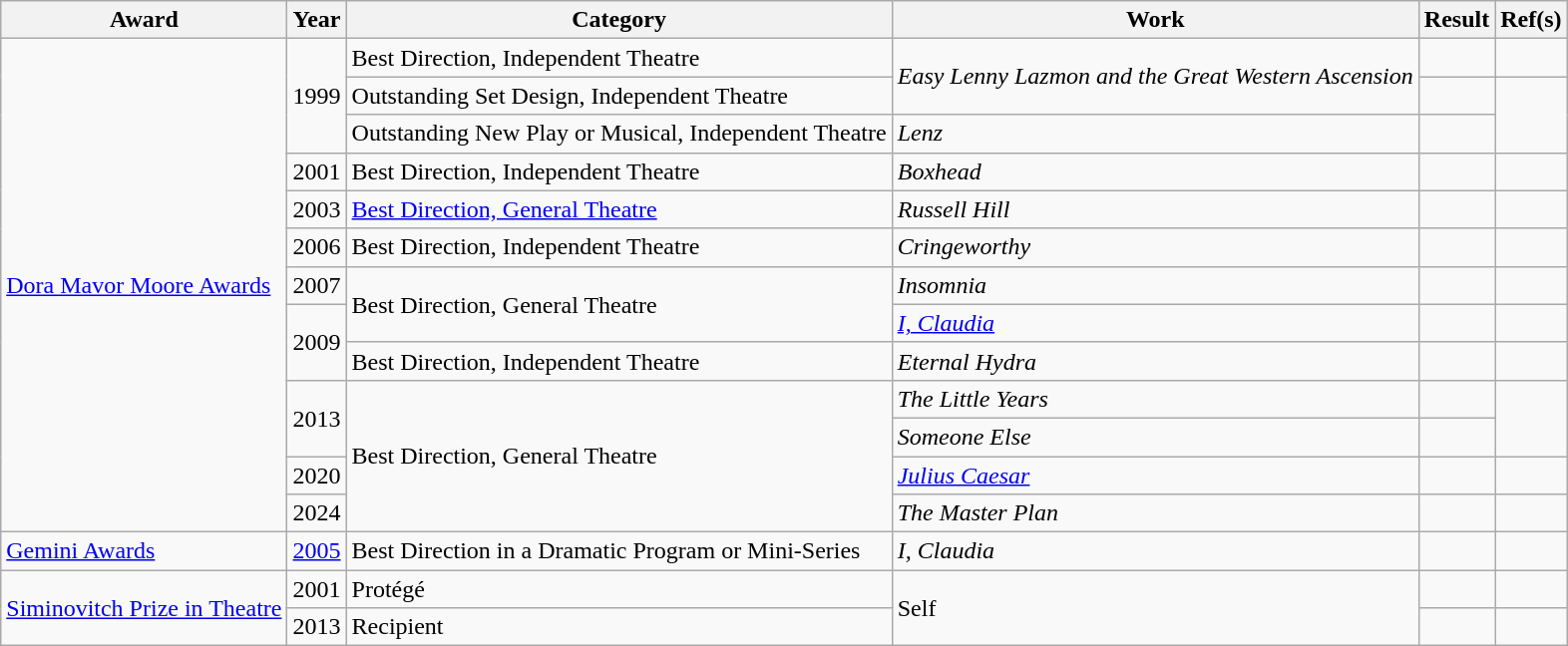<table class="wikitable plainrowheaders sortable">
<tr>
<th>Award</th>
<th>Year</th>
<th>Category</th>
<th>Work</th>
<th>Result</th>
<th>Ref(s)</th>
</tr>
<tr>
<td rowspan=13><a href='#'>Dora Mavor Moore Awards</a></td>
<td rowspan=3>1999</td>
<td>Best Direction, Independent Theatre</td>
<td rowspan=2><em>Easy Lenny Lazmon and the Great Western Ascension</em></td>
<td></td>
<td></td>
</tr>
<tr>
<td>Outstanding Set Design, Independent Theatre</td>
<td></td>
<td rowspan=2></td>
</tr>
<tr>
<td>Outstanding New Play or Musical, Independent Theatre</td>
<td><em>Lenz</em></td>
<td></td>
</tr>
<tr>
<td>2001</td>
<td>Best Direction, Independent Theatre</td>
<td><em>Boxhead</em></td>
<td></td>
<td></td>
</tr>
<tr>
<td>2003</td>
<td><a href='#'>Best Direction, General Theatre</a></td>
<td><em>Russell Hill</em></td>
<td></td>
<td></td>
</tr>
<tr>
<td>2006</td>
<td>Best Direction, Independent Theatre</td>
<td><em>Cringeworthy</em></td>
<td></td>
<td></td>
</tr>
<tr>
<td>2007</td>
<td rowspan=2>Best Direction, General Theatre</td>
<td><em>Insomnia</em></td>
<td></td>
<td></td>
</tr>
<tr>
<td rowspan=2>2009</td>
<td><em><a href='#'>I, Claudia</a></em></td>
<td></td>
<td></td>
</tr>
<tr>
<td>Best Direction, Independent Theatre</td>
<td><em>Eternal Hydra</em></td>
<td></td>
<td></td>
</tr>
<tr>
<td rowspan=2>2013</td>
<td rowspan=4>Best Direction, General Theatre</td>
<td><em>The Little Years</em></td>
<td></td>
<td rowspan=2></td>
</tr>
<tr>
<td><em>Someone Else</em></td>
<td></td>
</tr>
<tr>
<td>2020</td>
<td><em><a href='#'>Julius Caesar</a></em></td>
<td></td>
<td></td>
</tr>
<tr>
<td>2024</td>
<td><em>The Master Plan</em></td>
<td></td>
<td></td>
</tr>
<tr>
<td><a href='#'>Gemini Awards</a></td>
<td><a href='#'>2005</a></td>
<td>Best Direction in a Dramatic Program or Mini-Series</td>
<td><em>I, Claudia</em></td>
<td></td>
<td></td>
</tr>
<tr>
<td rowspan=2><a href='#'>Siminovitch Prize in Theatre</a></td>
<td>2001</td>
<td>Protégé</td>
<td rowspan=2>Self</td>
<td></td>
<td></td>
</tr>
<tr>
<td>2013</td>
<td>Recipient</td>
<td></td>
<td></td>
</tr>
</table>
